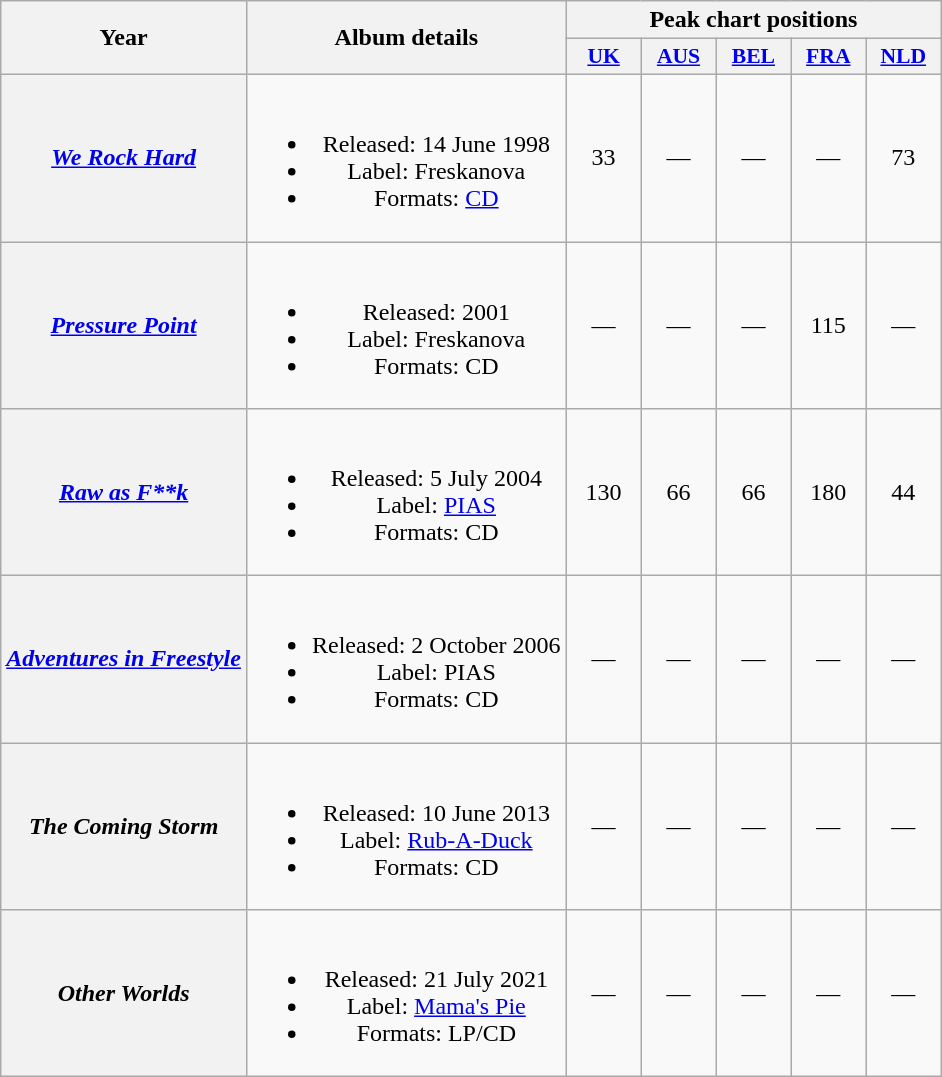<table class="wikitable plainrowheaders" style="text-align:center;">
<tr>
<th scope="col" rowspan="2">Year</th>
<th scope="col" rowspan="2">Album details</th>
<th scope="col" colspan="5">Peak chart positions</th>
</tr>
<tr>
<th style="width:3em;font-size:90%;"><a href='#'>UK</a><br></th>
<th style="width:3em;font-size:90%;"><a href='#'>AUS</a><br></th>
<th style="width:3em;font-size:90%;"><a href='#'>BEL</a><br></th>
<th style="width:3em;font-size:90%;"><a href='#'>FRA</a><br></th>
<th style="width:3em;font-size:90%;"><a href='#'>NLD</a><br></th>
</tr>
<tr>
<th scope="row"><em><a href='#'>We Rock Hard</a></em></th>
<td><br><ul><li>Released: 14 June 1998</li><li>Label: Freskanova</li><li>Formats: <a href='#'>CD</a></li></ul></td>
<td>33</td>
<td>—</td>
<td>—</td>
<td>—</td>
<td>73</td>
</tr>
<tr>
<th scope="row"><em><a href='#'>Pressure Point</a></em></th>
<td><br><ul><li>Released: 2001</li><li>Label: Freskanova</li><li>Formats: CD</li></ul></td>
<td>—</td>
<td>—</td>
<td>—</td>
<td>115</td>
<td>—</td>
</tr>
<tr>
<th scope="row"><em><a href='#'>Raw as F**k</a></em></th>
<td><br><ul><li>Released: 5 July 2004</li><li>Label: <a href='#'>PIAS</a></li><li>Formats: CD</li></ul></td>
<td>130</td>
<td>66</td>
<td>66</td>
<td>180</td>
<td>44</td>
</tr>
<tr>
<th scope="row"><em><a href='#'>Adventures in Freestyle</a></em></th>
<td><br><ul><li>Released: 2 October 2006</li><li>Label: PIAS</li><li>Formats: CD</li></ul></td>
<td>—</td>
<td>—</td>
<td>—</td>
<td>—</td>
<td>—</td>
</tr>
<tr>
<th scope="row"><em>The Coming Storm</em></th>
<td><br><ul><li>Released: 10 June 2013</li><li>Label: <a href='#'>Rub-A-Duck</a></li><li>Formats: CD</li></ul></td>
<td>—</td>
<td>—</td>
<td>—</td>
<td>—</td>
<td>—</td>
</tr>
<tr>
<th scope="row"><em>Other Worlds</em></th>
<td><br><ul><li>Released: 21 July 2021</li><li>Label: <a href='#'>Mama's Pie</a></li><li>Formats: LP/CD</li></ul></td>
<td>—</td>
<td>—</td>
<td>—</td>
<td>—</td>
<td>—</td>
</tr>
</table>
